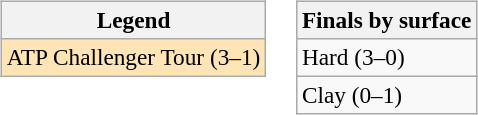<table>
<tr valign=top>
<td><br><table class="wikitable" style=font-size:97%>
<tr>
<th>Legend</th>
</tr>
<tr style="background:moccasin;">
<td>ATP Challenger Tour (3–1)</td>
</tr>
</table>
</td>
<td><br><table class="wikitable" style=font-size:97%>
<tr>
<th>Finals by surface</th>
</tr>
<tr>
<td>Hard (3–0)</td>
</tr>
<tr>
<td>Clay (0–1)</td>
</tr>
</table>
</td>
</tr>
</table>
